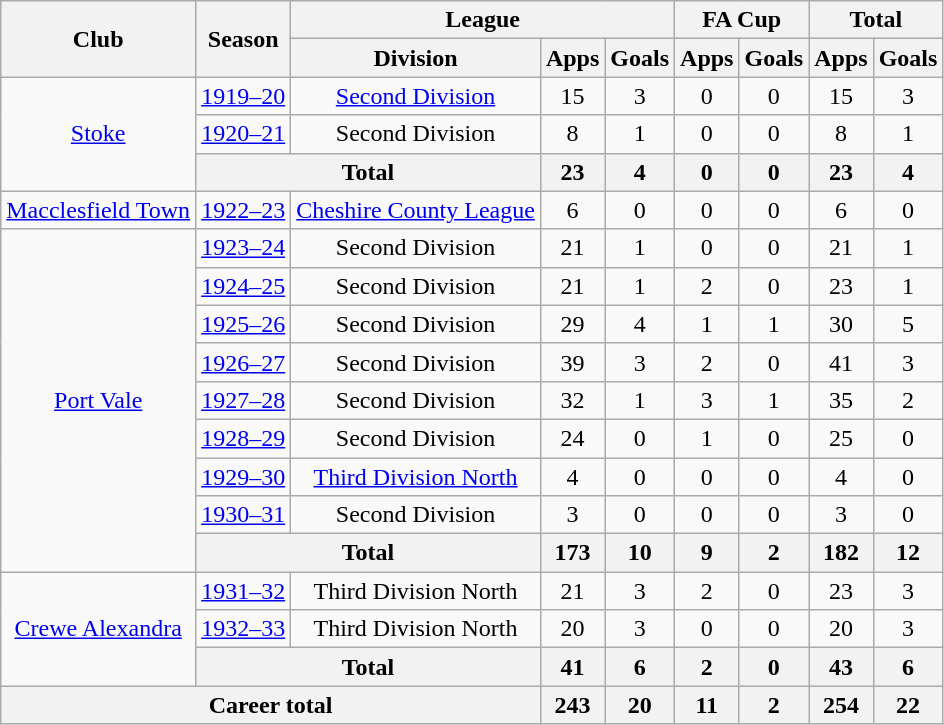<table class="wikitable" style="text-align: center;">
<tr>
<th rowspan="2">Club</th>
<th rowspan="2">Season</th>
<th colspan="3">League</th>
<th colspan="2">FA Cup</th>
<th colspan="2">Total</th>
</tr>
<tr>
<th>Division</th>
<th>Apps</th>
<th>Goals</th>
<th>Apps</th>
<th>Goals</th>
<th>Apps</th>
<th>Goals</th>
</tr>
<tr>
<td rowspan="3"><a href='#'>Stoke</a></td>
<td><a href='#'>1919–20</a></td>
<td><a href='#'>Second Division</a></td>
<td>15</td>
<td>3</td>
<td>0</td>
<td>0</td>
<td>15</td>
<td>3</td>
</tr>
<tr>
<td><a href='#'>1920–21</a></td>
<td>Second Division</td>
<td>8</td>
<td>1</td>
<td>0</td>
<td>0</td>
<td>8</td>
<td>1</td>
</tr>
<tr>
<th colspan="2">Total</th>
<th>23</th>
<th>4</th>
<th>0</th>
<th>0</th>
<th>23</th>
<th>4</th>
</tr>
<tr>
<td><a href='#'>Macclesfield Town</a></td>
<td><a href='#'>1922–23</a></td>
<td><a href='#'>Cheshire County League</a></td>
<td>6</td>
<td>0</td>
<td>0</td>
<td>0</td>
<td>6</td>
<td>0</td>
</tr>
<tr>
<td rowspan="9"><a href='#'>Port Vale</a></td>
<td><a href='#'>1923–24</a></td>
<td>Second Division</td>
<td>21</td>
<td>1</td>
<td>0</td>
<td>0</td>
<td>21</td>
<td>1</td>
</tr>
<tr>
<td><a href='#'>1924–25</a></td>
<td>Second Division</td>
<td>21</td>
<td>1</td>
<td>2</td>
<td>0</td>
<td>23</td>
<td>1</td>
</tr>
<tr>
<td><a href='#'>1925–26</a></td>
<td>Second Division</td>
<td>29</td>
<td>4</td>
<td>1</td>
<td>1</td>
<td>30</td>
<td>5</td>
</tr>
<tr>
<td><a href='#'>1926–27</a></td>
<td>Second Division</td>
<td>39</td>
<td>3</td>
<td>2</td>
<td>0</td>
<td>41</td>
<td>3</td>
</tr>
<tr>
<td><a href='#'>1927–28</a></td>
<td>Second Division</td>
<td>32</td>
<td>1</td>
<td>3</td>
<td>1</td>
<td>35</td>
<td>2</td>
</tr>
<tr>
<td><a href='#'>1928–29</a></td>
<td>Second Division</td>
<td>24</td>
<td>0</td>
<td>1</td>
<td>0</td>
<td>25</td>
<td>0</td>
</tr>
<tr>
<td><a href='#'>1929–30</a></td>
<td><a href='#'>Third Division North</a></td>
<td>4</td>
<td>0</td>
<td>0</td>
<td>0</td>
<td>4</td>
<td>0</td>
</tr>
<tr>
<td><a href='#'>1930–31</a></td>
<td>Second Division</td>
<td>3</td>
<td>0</td>
<td>0</td>
<td>0</td>
<td>3</td>
<td>0</td>
</tr>
<tr>
<th colspan="2">Total</th>
<th>173</th>
<th>10</th>
<th>9</th>
<th>2</th>
<th>182</th>
<th>12</th>
</tr>
<tr>
<td rowspan="3"><a href='#'>Crewe Alexandra</a></td>
<td><a href='#'>1931–32</a></td>
<td>Third Division North</td>
<td>21</td>
<td>3</td>
<td>2</td>
<td>0</td>
<td>23</td>
<td>3</td>
</tr>
<tr>
<td><a href='#'>1932–33</a></td>
<td>Third Division North</td>
<td>20</td>
<td>3</td>
<td>0</td>
<td>0</td>
<td>20</td>
<td>3</td>
</tr>
<tr>
<th colspan="2">Total</th>
<th>41</th>
<th>6</th>
<th>2</th>
<th>0</th>
<th>43</th>
<th>6</th>
</tr>
<tr>
<th colspan="3">Career total</th>
<th>243</th>
<th>20</th>
<th>11</th>
<th>2</th>
<th>254</th>
<th>22</th>
</tr>
</table>
